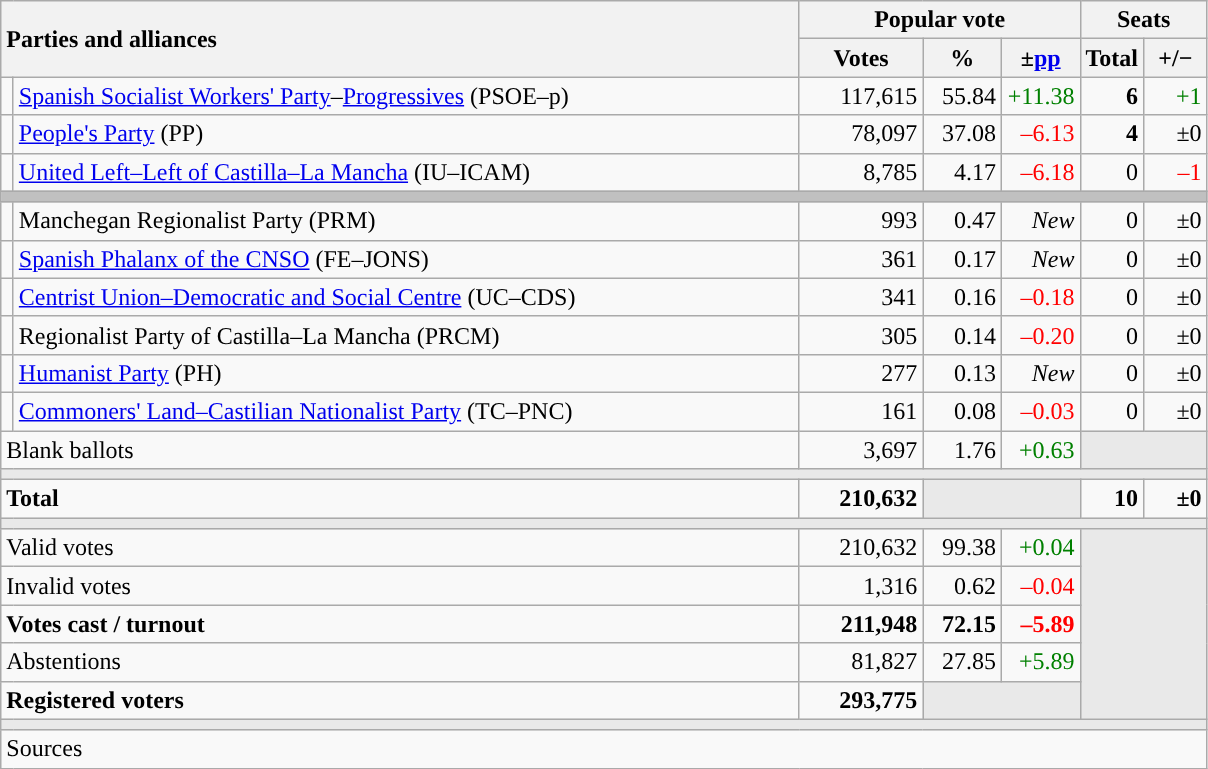<table class="wikitable" style="text-align:right;">
<tr>
<th style="text-align:left;" rowspan="2" colspan="2" width="525">Parties and alliances</th>
<th colspan="3">Popular vote</th>
<th colspan="2">Seats</th>
</tr>
<tr>
<th width="75">Votes</th>
<th width="45">%</th>
<th width="45">±<a href='#'>pp</a></th>
<th width="35">Total</th>
<th width="35">+/−</th>
</tr>
<tr>
<td width="1" style="color:inherit;background:"></td>
<td align="left"><a href='#'>Spanish Socialist Workers' Party</a>–<a href='#'>Progressives</a> (PSOE–p)</td>
<td>117,615</td>
<td>55.84</td>
<td style="color:green;">+11.38</td>
<td><strong>6</strong></td>
<td style="color:green;">+1</td>
</tr>
<tr>
<td style="color:inherit;background:"></td>
<td align="left"><a href='#'>People's Party</a> (PP)</td>
<td>78,097</td>
<td>37.08</td>
<td style="color:red;">–6.13</td>
<td><strong>4</strong></td>
<td>±0</td>
</tr>
<tr>
<td style="color:inherit;background:"></td>
<td align="left"><a href='#'>United Left–Left of Castilla–La Mancha</a> (IU–ICAM)</td>
<td>8,785</td>
<td>4.17</td>
<td style="color:red;">–6.18</td>
<td>0</td>
<td style="color:red;">–1</td>
</tr>
<tr>
<td colspan="7" bgcolor="#C0C0C0"></td>
</tr>
<tr>
<td style="color:inherit;background:"></td>
<td align="left">Manchegan Regionalist Party (PRM)</td>
<td>993</td>
<td>0.47</td>
<td><em>New</em></td>
<td>0</td>
<td>±0</td>
</tr>
<tr>
<td style="color:inherit;background:"></td>
<td align="left"><a href='#'>Spanish Phalanx of the CNSO</a> (FE–JONS)</td>
<td>361</td>
<td>0.17</td>
<td><em>New</em></td>
<td>0</td>
<td>±0</td>
</tr>
<tr>
<td style="color:inherit;background:"></td>
<td align="left"><a href='#'>Centrist Union–Democratic and Social Centre</a> (UC–CDS)</td>
<td>341</td>
<td>0.16</td>
<td style="color:red;">–0.18</td>
<td>0</td>
<td>±0</td>
</tr>
<tr>
<td style="color:inherit;background:"></td>
<td align="left">Regionalist Party of Castilla–La Mancha (PRCM)</td>
<td>305</td>
<td>0.14</td>
<td style="color:red;">–0.20</td>
<td>0</td>
<td>±0</td>
</tr>
<tr>
<td style="color:inherit;background:"></td>
<td align="left"><a href='#'>Humanist Party</a> (PH)</td>
<td>277</td>
<td>0.13</td>
<td><em>New</em></td>
<td>0</td>
<td>±0</td>
</tr>
<tr>
<td style="color:inherit;background:"></td>
<td align="left"><a href='#'>Commoners' Land–Castilian Nationalist Party</a> (TC–PNC)</td>
<td>161</td>
<td>0.08</td>
<td style="color:red;">–0.03</td>
<td>0</td>
<td>±0</td>
</tr>
<tr>
<td align="left" colspan="2">Blank ballots</td>
<td>3,697</td>
<td>1.76</td>
<td style="color:green;">+0.63</td>
<td bgcolor="#E9E9E9" colspan="2"></td>
</tr>
<tr>
<td colspan="7" bgcolor="#E9E9E9"></td>
</tr>
<tr style="font-weight:bold;">
<td align="left" colspan="2">Total</td>
<td>210,632</td>
<td bgcolor="#E9E9E9" colspan="2"></td>
<td>10</td>
<td>±0</td>
</tr>
<tr>
<td colspan="7" bgcolor="#E9E9E9"></td>
</tr>
<tr>
<td align="left" colspan="2">Valid votes</td>
<td>210,632</td>
<td>99.38</td>
<td style="color:green;">+0.04</td>
<td bgcolor="#E9E9E9" colspan="2" rowspan="5"></td>
</tr>
<tr>
<td align="left" colspan="2">Invalid votes</td>
<td>1,316</td>
<td>0.62</td>
<td style="color:red;">–0.04</td>
</tr>
<tr style="font-weight:bold;">
<td align="left" colspan="2">Votes cast / turnout</td>
<td>211,948</td>
<td>72.15</td>
<td style="color:red;">–5.89</td>
</tr>
<tr>
<td align="left" colspan="2">Abstentions</td>
<td>81,827</td>
<td>27.85</td>
<td style="color:green;">+5.89</td>
</tr>
<tr style="font-weight:bold;">
<td align="left" colspan="2">Registered voters</td>
<td>293,775</td>
<td bgcolor="#E9E9E9" colspan="2"></td>
</tr>
<tr>
<td colspan="7" bgcolor="#E9E9E9"></td>
</tr>
<tr>
<td align="left" colspan="7">Sources</td>
</tr>
</table>
